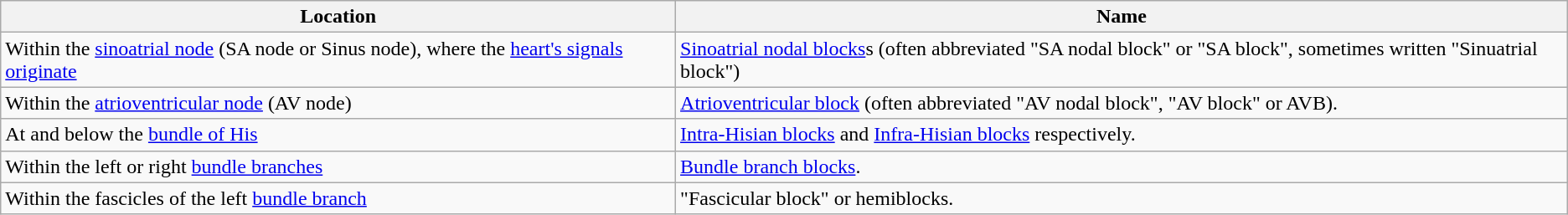<table class=wikitable>
<tr>
<th>Location</th>
<th>Name</th>
</tr>
<tr>
<td>Within the <a href='#'>sinoatrial node</a> (SA node or Sinus node), where the <a href='#'>heart's signals originate</a></td>
<td><a href='#'>Sinoatrial nodal blocks</a>s (often abbreviated "SA nodal block" or "SA block", sometimes written "Sinuatrial block")</td>
</tr>
<tr>
<td>Within the <a href='#'>atrioventricular node</a> (AV node)</td>
<td><a href='#'>Atrioventricular block</a> (often abbreviated "AV nodal block", "AV block" or AVB).</td>
</tr>
<tr>
<td>At and below the <a href='#'>bundle of His</a></td>
<td><a href='#'>Intra-Hisian blocks</a> and <a href='#'>Infra-Hisian blocks</a> respectively.</td>
</tr>
<tr>
<td>Within the left or right <a href='#'>bundle branches</a></td>
<td><a href='#'>Bundle branch blocks</a>.</td>
</tr>
<tr>
<td>Within the fascicles of the left <a href='#'>bundle branch</a></td>
<td>"Fascicular block" or hemiblocks.</td>
</tr>
</table>
